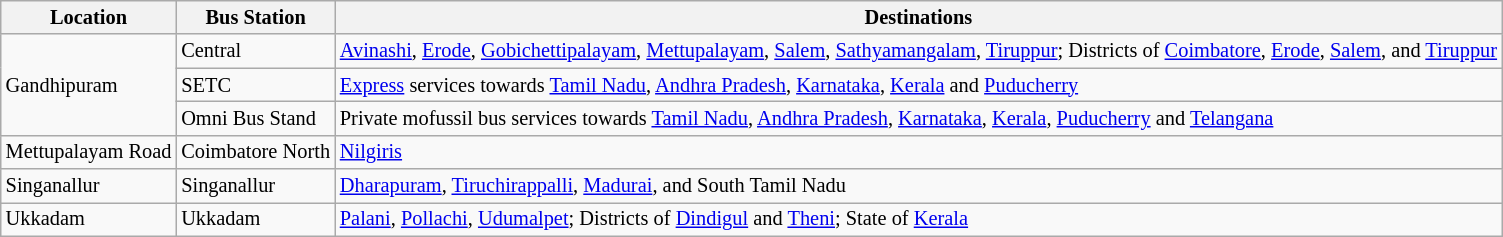<table class="wikitable sortable" style="font-size: 85%">
<tr>
<th>Location</th>
<th>Bus Station</th>
<th>Destinations</th>
</tr>
<tr>
<td rowspan="3">Gandhipuram</td>
<td>Central</td>
<td><a href='#'>Avinashi</a>, <a href='#'>Erode</a>, <a href='#'>Gobichettipalayam</a>, <a href='#'>Mettupalayam</a>, <a href='#'>Salem</a>, <a href='#'>Sathyamangalam</a>, <a href='#'>Tiruppur</a>; Districts of <a href='#'>Coimbatore</a>, <a href='#'>Erode</a>, <a href='#'>Salem</a>, and <a href='#'>Tiruppur</a></td>
</tr>
<tr>
<td>SETC</td>
<td><a href='#'>Express</a> services towards <a href='#'>Tamil Nadu</a>, <a href='#'>Andhra Pradesh</a>, <a href='#'>Karnataka</a>, <a href='#'>Kerala</a> and <a href='#'>Puducherry</a></td>
</tr>
<tr>
<td>Omni Bus Stand</td>
<td>Private mofussil bus services towards <a href='#'>Tamil Nadu</a>, <a href='#'>Andhra Pradesh</a>, <a href='#'>Karnataka</a>, <a href='#'>Kerala</a>, <a href='#'>Puducherry</a> and <a href='#'>Telangana</a></td>
</tr>
<tr>
<td>Mettupalayam Road</td>
<td>Coimbatore North</td>
<td><a href='#'>Nilgiris</a></td>
</tr>
<tr>
<td>Singanallur</td>
<td>Singanallur</td>
<td><a href='#'>Dharapuram</a>, <a href='#'>Tiruchirappalli</a>, <a href='#'>Madurai</a>, and South Tamil Nadu</td>
</tr>
<tr>
<td>Ukkadam</td>
<td>Ukkadam</td>
<td><a href='#'>Palani</a>, <a href='#'>Pollachi</a>, <a href='#'>Udumalpet</a>; Districts of <a href='#'>Dindigul</a> and <a href='#'>Theni</a>; State of <a href='#'>Kerala</a></td>
</tr>
</table>
